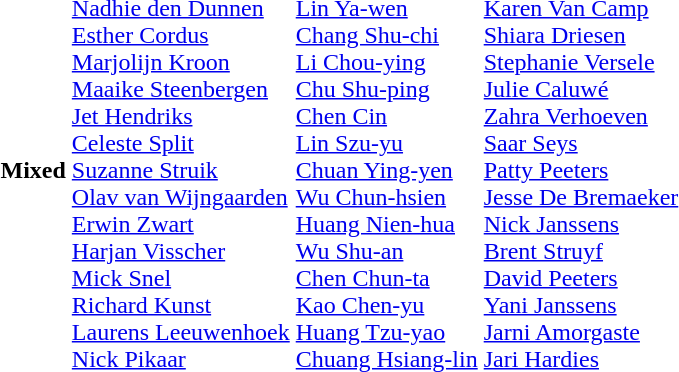<table>
<tr>
<th scope="row">Mixed</th>
<td><br><a href='#'>Nadhie den Dunnen</a><br><a href='#'>Esther Cordus</a><br><a href='#'>Marjolijn Kroon</a><br><a href='#'>Maaike Steenbergen</a><br><a href='#'>Jet Hendriks</a><br><a href='#'>Celeste Split</a><br><a href='#'>Suzanne Struik</a><br><a href='#'>Olav van Wijngaarden</a><br><a href='#'>Erwin Zwart</a><br><a href='#'>Harjan Visscher</a><br><a href='#'>Mick Snel</a><br><a href='#'>Richard Kunst</a><br><a href='#'>Laurens Leeuwenhoek</a><br><a href='#'>Nick Pikaar</a></td>
<td><br><a href='#'>Lin Ya-wen</a><br><a href='#'>Chang Shu-chi</a><br><a href='#'>Li Chou-ying</a><br><a href='#'>Chu Shu-ping</a><br><a href='#'>Chen Cin</a><br><a href='#'>Lin Szu-yu</a><br><a href='#'>Chuan Ying-yen</a><br><a href='#'>Wu Chun-hsien</a><br><a href='#'>Huang Nien-hua</a><br><a href='#'>Wu Shu-an</a><br><a href='#'>Chen Chun-ta</a><br><a href='#'>Kao Chen-yu</a><br><a href='#'>Huang Tzu-yao</a><br><a href='#'>Chuang Hsiang-lin</a></td>
<td><br><a href='#'>Karen Van Camp</a><br><a href='#'>Shiara Driesen</a><br><a href='#'>Stephanie Versele</a><br><a href='#'>Julie Caluwé</a><br><a href='#'>Zahra Verhoeven</a><br><a href='#'>Saar Seys</a><br><a href='#'>Patty Peeters</a><br><a href='#'>Jesse De Bremaeker</a><br><a href='#'>Nick Janssens</a><br><a href='#'>Brent Struyf</a><br><a href='#'>David Peeters</a><br><a href='#'>Yani Janssens</a><br><a href='#'>Jarni Amorgaste</a><br><a href='#'>Jari Hardies</a></td>
</tr>
</table>
